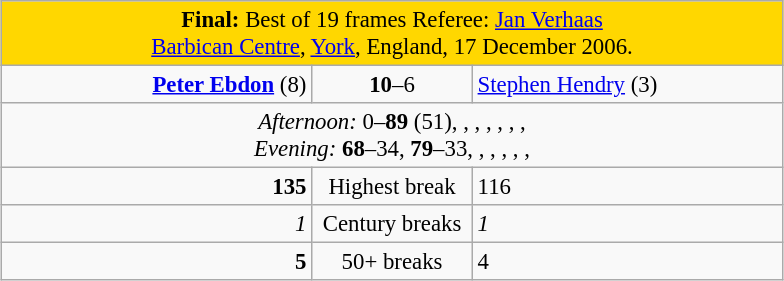<table class="wikitable" style="font-size: 95%; margin: 1em auto 1em auto;">
<tr>
<td colspan="3" align="center" bgcolor="#ffd700"><strong>Final:</strong> Best of 19 frames  Referee: <a href='#'>Jan Verhaas</a><br><a href='#'>Barbican Centre</a>, <a href='#'>York</a>, England, 17 December 2006.</td>
</tr>
<tr>
<td width="200" align="right"><strong><a href='#'>Peter Ebdon</a></strong> (8) <br></td>
<td width="100" align="center"><strong>10</strong>–6</td>
<td width="200"><a href='#'>Stephen Hendry</a> (3)<br></td>
</tr>
<tr>
<td colspan="3" align="center" style="font-size: 100%"><em>Afternoon:</em> 0–<strong>89</strong> (51), , , , , , ,  <br><em>Evening:</em> <strong>68</strong>–34, <strong>79</strong>–33, , , , , , </td>
</tr>
<tr>
<td align="right"><strong>135</strong></td>
<td align="center">Highest break</td>
<td>116</td>
</tr>
<tr>
<td align="right"><em>1</em></td>
<td align="center">Century breaks</td>
<td><em>1</em></td>
</tr>
<tr>
<td align="right"><strong>5</strong></td>
<td align="center">50+ breaks</td>
<td>4</td>
</tr>
</table>
